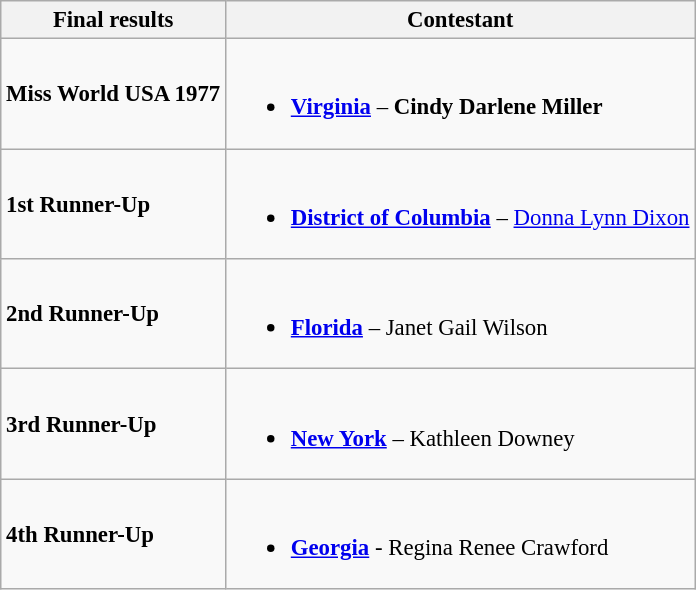<table class="wikitable sortable" style="font-size: 95%;">
<tr>
<th>Final results</th>
<th>Contestant</th>
</tr>
<tr>
<td><strong>Miss World USA 1977</strong></td>
<td><br><ul><li><strong> <a href='#'>Virginia</a></strong> – <strong>Cindy Darlene Miller</strong></li></ul></td>
</tr>
<tr>
<td><strong>1st Runner-Up</strong></td>
<td><br><ul><li><strong> <a href='#'>District of Columbia</a></strong> – <a href='#'>Donna Lynn Dixon</a></li></ul></td>
</tr>
<tr>
<td><strong>2nd Runner-Up</strong></td>
<td><br><ul><li><strong> <a href='#'>Florida</a></strong> – Janet Gail Wilson</li></ul></td>
</tr>
<tr>
<td><strong>3rd Runner-Up</strong></td>
<td><br><ul><li><strong> <a href='#'>New York</a></strong> – Kathleen Downey</li></ul></td>
</tr>
<tr>
<td><strong>4th Runner-Up</strong></td>
<td><br><ul><li><strong> <a href='#'>Georgia</a></strong> - Regina Renee Crawford</li></ul></td>
</tr>
</table>
